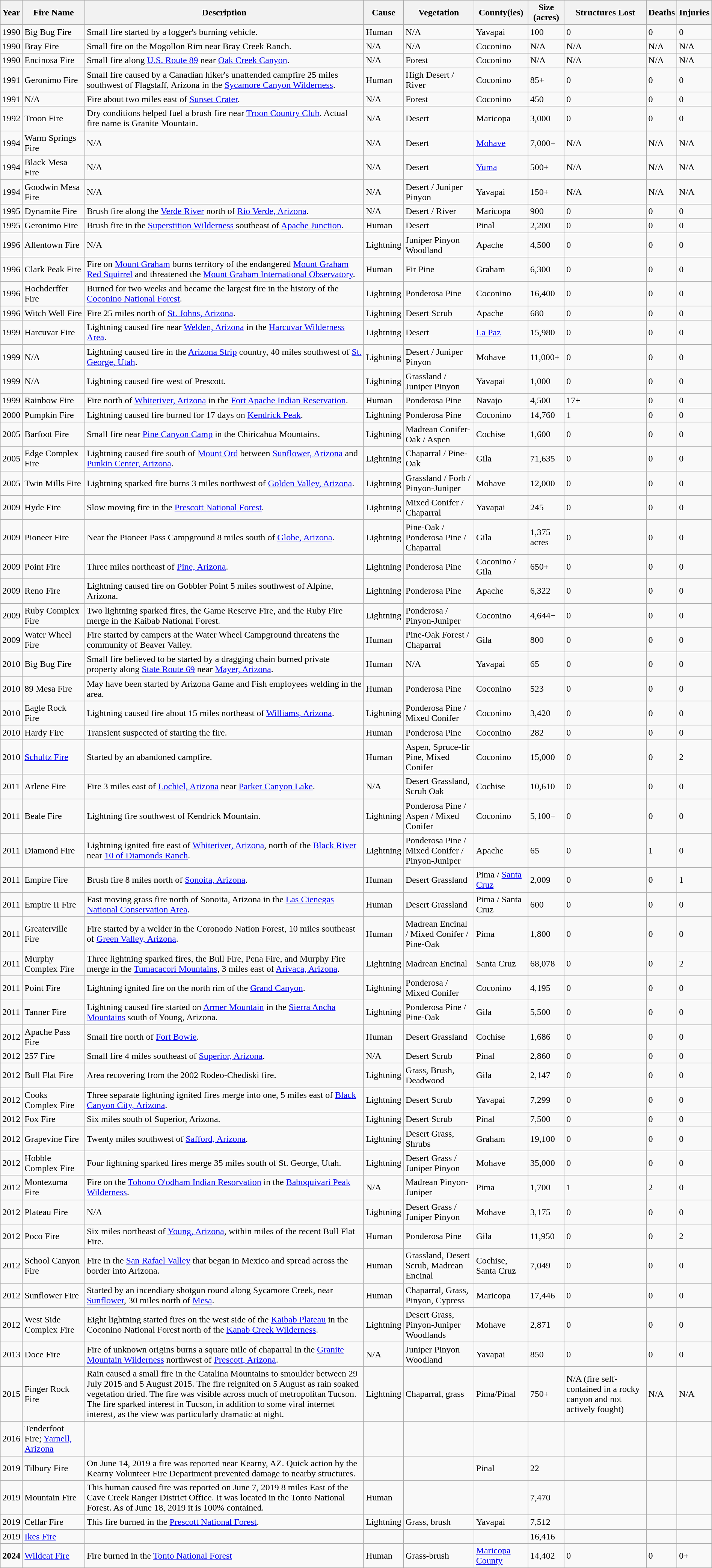<table class="wikitable sortable" width="100%">
<tr>
<th>Year</th>
<th>Fire Name</th>
<th>Description</th>
<th>Cause</th>
<th>Vegetation</th>
<th>County(ies)</th>
<th>Size (acres)</th>
<th>Structures Lost</th>
<th>Deaths</th>
<th>Injuries</th>
</tr>
<tr>
<td>1990</td>
<td>Big Bug Fire</td>
<td>Small fire started by a logger's burning vehicle.</td>
<td>Human</td>
<td>N/A</td>
<td>Yavapai</td>
<td>100</td>
<td>0</td>
<td>0</td>
<td>0</td>
</tr>
<tr>
<td>1990</td>
<td>Bray Fire</td>
<td>Small fire on the Mogollon Rim near Bray Creek Ranch.</td>
<td>N/A</td>
<td>N/A</td>
<td>Coconino</td>
<td>N/A</td>
<td>N/A</td>
<td>N/A</td>
<td>N/A</td>
</tr>
<tr>
<td>1990</td>
<td>Encinosa Fire</td>
<td>Small fire along <a href='#'>U.S. Route 89</a> near <a href='#'>Oak Creek Canyon</a>.</td>
<td>N/A</td>
<td>Forest</td>
<td>Coconino</td>
<td>N/A</td>
<td>N/A</td>
<td>N/A</td>
<td>N/A</td>
</tr>
<tr>
<td>1991</td>
<td>Geronimo Fire</td>
<td>Small fire caused by a Canadian hiker's unattended campfire 25 miles southwest of Flagstaff, Arizona in the <a href='#'>Sycamore Canyon Wilderness</a>.</td>
<td>Human</td>
<td>High Desert / River</td>
<td>Coconino</td>
<td>85+</td>
<td>0</td>
<td>0</td>
<td>0</td>
</tr>
<tr>
<td>1991</td>
<td>N/A</td>
<td>Fire about two miles east of <a href='#'>Sunset Crater</a>.</td>
<td>N/A</td>
<td>Forest</td>
<td>Coconino</td>
<td>450</td>
<td>0</td>
<td>0</td>
<td>0</td>
</tr>
<tr>
<td>1992</td>
<td>Troon Fire</td>
<td>Dry conditions helped fuel a brush fire near <a href='#'>Troon Country Club</a>. Actual fire name is Granite Mountain.</td>
<td>N/A</td>
<td>Desert</td>
<td>Maricopa</td>
<td>3,000</td>
<td>0</td>
<td>0</td>
<td>0</td>
</tr>
<tr>
<td>1994</td>
<td>Warm Springs Fire</td>
<td>N/A</td>
<td>N/A</td>
<td>Desert</td>
<td><a href='#'>Mohave</a></td>
<td>7,000+</td>
<td>N/A</td>
<td>N/A</td>
<td>N/A</td>
</tr>
<tr>
<td>1994</td>
<td>Black Mesa Fire</td>
<td>N/A</td>
<td>N/A</td>
<td>Desert</td>
<td><a href='#'>Yuma</a></td>
<td>500+</td>
<td>N/A</td>
<td>N/A</td>
<td>N/A</td>
</tr>
<tr>
<td>1994</td>
<td>Goodwin Mesa Fire</td>
<td>N/A</td>
<td>N/A</td>
<td>Desert / Juniper Pinyon</td>
<td>Yavapai</td>
<td>150+</td>
<td>N/A</td>
<td>N/A</td>
<td>N/A</td>
</tr>
<tr>
<td>1995</td>
<td>Dynamite Fire</td>
<td>Brush fire along the <a href='#'>Verde River</a> north of <a href='#'>Rio Verde, Arizona</a>.</td>
<td>N/A</td>
<td>Desert / River</td>
<td>Maricopa</td>
<td>900</td>
<td>0</td>
<td>0</td>
<td>0</td>
</tr>
<tr>
<td>1995</td>
<td>Geronimo Fire</td>
<td>Brush fire in the <a href='#'>Superstition Wilderness</a> southeast of <a href='#'>Apache Junction</a>.</td>
<td>Human</td>
<td>Desert</td>
<td>Pinal</td>
<td>2,200</td>
<td>0</td>
<td>0</td>
<td>0</td>
</tr>
<tr>
<td>1996</td>
<td>Allentown Fire</td>
<td>N/A</td>
<td>Lightning</td>
<td>Juniper Pinyon Woodland</td>
<td>Apache</td>
<td>4,500</td>
<td>0</td>
<td>0</td>
<td>0</td>
</tr>
<tr>
<td>1996</td>
<td>Clark Peak Fire</td>
<td>Fire on <a href='#'>Mount Graham</a> burns territory of the endangered <a href='#'>Mount Graham Red Squirrel</a> and threatened the <a href='#'>Mount Graham International Observatory</a>.</td>
<td>Human</td>
<td>Fir Pine</td>
<td>Graham</td>
<td>6,300</td>
<td>0</td>
<td>0</td>
<td>0</td>
</tr>
<tr>
<td>1996</td>
<td>Hochderffer Fire</td>
<td>Burned for two weeks and became the largest fire in the history of the <a href='#'>Coconino National Forest</a>.</td>
<td>Lightning</td>
<td>Ponderosa Pine</td>
<td>Coconino</td>
<td>16,400</td>
<td>0</td>
<td>0</td>
<td>0</td>
</tr>
<tr>
<td>1996</td>
<td>Witch Well Fire</td>
<td>Fire 25 miles north of <a href='#'>St. Johns, Arizona</a>.</td>
<td>Lightning</td>
<td>Desert Scrub</td>
<td>Apache</td>
<td>680</td>
<td>0</td>
<td>0</td>
<td>0</td>
</tr>
<tr>
<td>1999</td>
<td>Harcuvar Fire</td>
<td>Lightning caused fire near <a href='#'>Welden, Arizona</a> in the <a href='#'>Harcuvar Wilderness Area</a>.</td>
<td>Lightning</td>
<td>Desert</td>
<td><a href='#'>La Paz</a></td>
<td>15,980</td>
<td>0</td>
<td>0</td>
<td>0</td>
</tr>
<tr>
<td>1999</td>
<td>N/A</td>
<td>Lightning caused fire in the <a href='#'>Arizona Strip</a> country, 40 miles southwest of <a href='#'>St. George, Utah</a>.</td>
<td>Lightning</td>
<td>Desert / Juniper Pinyon</td>
<td>Mohave</td>
<td>11,000+</td>
<td>0</td>
<td>0</td>
<td>0</td>
</tr>
<tr>
<td>1999</td>
<td>N/A</td>
<td>Lightning caused fire west of Prescott.</td>
<td>Lightning</td>
<td>Grassland / Juniper Pinyon</td>
<td>Yavapai</td>
<td>1,000</td>
<td>0</td>
<td>0</td>
<td>0</td>
</tr>
<tr>
<td>1999</td>
<td>Rainbow Fire</td>
<td>Fire north of <a href='#'>Whiteriver, Arizona</a> in the <a href='#'>Fort Apache Indian Reservation</a>.</td>
<td>Human</td>
<td>Ponderosa Pine</td>
<td>Navajo</td>
<td>4,500</td>
<td>17+</td>
<td>0</td>
<td>0</td>
</tr>
<tr>
<td>2000</td>
<td>Pumpkin Fire</td>
<td>Lightning caused fire burned for 17 days on <a href='#'>Kendrick Peak</a>.</td>
<td>Lightning</td>
<td>Ponderosa Pine</td>
<td>Coconino</td>
<td>14,760</td>
<td>1</td>
<td>0</td>
<td>0</td>
</tr>
<tr>
<td>2005</td>
<td>Barfoot Fire</td>
<td>Small fire near <a href='#'>Pine Canyon Camp</a> in the Chiricahua Mountains.</td>
<td>Lightning</td>
<td>Madrean Conifer-Oak / Aspen</td>
<td>Cochise</td>
<td>1,600</td>
<td>0</td>
<td>0</td>
<td>0</td>
</tr>
<tr>
<td>2005</td>
<td>Edge Complex Fire</td>
<td>Lightning caused fire south of <a href='#'>Mount Ord</a> between <a href='#'>Sunflower, Arizona</a> and <a href='#'>Punkin Center, Arizona</a>.</td>
<td>Lightning</td>
<td>Chaparral / Pine-Oak</td>
<td>Gila</td>
<td>71,635</td>
<td>0</td>
<td>0</td>
<td>0</td>
</tr>
<tr>
<td>2005</td>
<td>Twin Mills Fire</td>
<td>Lightning sparked fire burns 3 miles northwest of <a href='#'>Golden Valley, Arizona</a>.</td>
<td>Lightning</td>
<td>Grassland / Forb / Pinyon-Juniper</td>
<td>Mohave</td>
<td>12,000</td>
<td>0</td>
<td>0</td>
<td>0</td>
</tr>
<tr>
<td>2009</td>
<td>Hyde Fire</td>
<td>Slow moving fire in the <a href='#'>Prescott National Forest</a>.</td>
<td>Lightning</td>
<td>Mixed Conifer / Chaparral</td>
<td>Yavapai</td>
<td>245</td>
<td>0</td>
<td>0</td>
<td>0</td>
</tr>
<tr>
<td>2009</td>
<td>Pioneer Fire</td>
<td>Near the Pioneer Pass Campground 8 miles south of <a href='#'>Globe, Arizona</a>.</td>
<td>Lightning</td>
<td>Pine-Oak / Ponderosa Pine / Chaparral</td>
<td>Gila</td>
<td>1,375 acres</td>
<td>0</td>
<td>0</td>
<td>0</td>
</tr>
<tr>
<td>2009</td>
<td>Point Fire</td>
<td>Three miles northeast of <a href='#'>Pine, Arizona</a>.</td>
<td>Lightning</td>
<td>Ponderosa Pine</td>
<td>Coconino / Gila</td>
<td>650+</td>
<td>0</td>
<td>0</td>
<td>0</td>
</tr>
<tr>
<td>2009</td>
<td>Reno Fire</td>
<td>Lightning caused fire on Gobbler Point 5 miles southwest of Alpine, Arizona.</td>
<td>Lightning</td>
<td>Ponderosa Pine</td>
<td>Apache</td>
<td>6,322</td>
<td>0</td>
<td>0</td>
<td>0</td>
</tr>
<tr>
<td>2009</td>
<td>Ruby Complex Fire</td>
<td>Two lightning sparked fires, the Game Reserve Fire, and the Ruby Fire merge in the Kaibab National Forest.</td>
<td>Lightning</td>
<td>Ponderosa / Pinyon-Juniper</td>
<td>Coconino</td>
<td>4,644+</td>
<td>0</td>
<td>0</td>
<td>0</td>
</tr>
<tr>
<td>2009</td>
<td>Water Wheel Fire</td>
<td>Fire started by campers at the Water Wheel Campground threatens the community of Beaver Valley.</td>
<td>Human</td>
<td>Pine-Oak Forest / Chaparral</td>
<td>Gila</td>
<td>800</td>
<td>0</td>
<td>0</td>
<td>0</td>
</tr>
<tr>
<td>2010</td>
<td>Big Bug Fire</td>
<td>Small fire believed to be started by a dragging chain burned private property along <a href='#'>State Route 69</a> near <a href='#'>Mayer, Arizona</a>.</td>
<td>Human</td>
<td>N/A</td>
<td>Yavapai</td>
<td>65</td>
<td>0</td>
<td>0</td>
<td>0</td>
</tr>
<tr>
<td>2010</td>
<td>89 Mesa Fire</td>
<td>May have been started by Arizona Game and Fish employees welding in the area.</td>
<td>Human</td>
<td>Ponderosa Pine</td>
<td>Coconino</td>
<td>523</td>
<td>0</td>
<td>0</td>
<td>0</td>
</tr>
<tr>
<td>2010</td>
<td>Eagle Rock Fire</td>
<td>Lightning caused fire about 15 miles northeast of <a href='#'>Williams, Arizona</a>.</td>
<td>Lightning</td>
<td>Ponderosa Pine / Mixed Conifer</td>
<td>Coconino</td>
<td>3,420</td>
<td>0</td>
<td>0</td>
<td>0</td>
</tr>
<tr>
<td>2010</td>
<td>Hardy Fire</td>
<td>Transient suspected of starting the fire.</td>
<td>Human</td>
<td>Ponderosa Pine</td>
<td>Coconino</td>
<td>282</td>
<td>0</td>
<td>0</td>
<td>0</td>
</tr>
<tr>
<td>2010</td>
<td><a href='#'>Schultz Fire</a></td>
<td>Started by an abandoned campfire.</td>
<td>Human</td>
<td>Aspen, Spruce-fir Pine, Mixed Conifer</td>
<td>Coconino</td>
<td>15,000</td>
<td>0</td>
<td>0</td>
<td>2</td>
</tr>
<tr>
<td>2011</td>
<td>Arlene Fire</td>
<td>Fire 3 miles east of <a href='#'>Lochiel, Arizona</a> near <a href='#'>Parker Canyon Lake</a>.</td>
<td>N/A</td>
<td>Desert Grassland, Scrub Oak</td>
<td>Cochise</td>
<td>10,610</td>
<td>0</td>
<td>0</td>
<td>0</td>
</tr>
<tr>
<td>2011</td>
<td>Beale Fire</td>
<td>Lightning fire southwest of Kendrick Mountain.</td>
<td>Lightning</td>
<td>Ponderosa Pine / Aspen / Mixed Conifer</td>
<td>Coconino</td>
<td>5,100+</td>
<td>0</td>
<td>0</td>
<td>0</td>
</tr>
<tr>
<td>2011</td>
<td>Diamond Fire</td>
<td>Lightning ignited fire east of <a href='#'>Whiteriver, Arizona</a>, north of the <a href='#'>Black River</a> near <a href='#'>10 of Diamonds Ranch</a>.</td>
<td>Lightning</td>
<td>Ponderosa Pine / Mixed Conifer / Pinyon-Juniper</td>
<td>Apache</td>
<td>65</td>
<td>0</td>
<td>1</td>
<td>0</td>
</tr>
<tr>
<td>2011</td>
<td>Empire Fire</td>
<td>Brush fire 8 miles north of <a href='#'>Sonoita, Arizona</a>.</td>
<td>Human</td>
<td>Desert Grassland</td>
<td>Pima / <a href='#'>Santa Cruz</a></td>
<td>2,009</td>
<td>0</td>
<td>0</td>
<td>1</td>
</tr>
<tr>
<td>2011</td>
<td>Empire II Fire</td>
<td>Fast moving grass fire north of Sonoita, Arizona in the <a href='#'>Las Cienegas National Conservation Area</a>.</td>
<td>Human</td>
<td>Desert Grassland</td>
<td>Pima / Santa Cruz</td>
<td>600</td>
<td>0</td>
<td>0</td>
<td>0</td>
</tr>
<tr>
<td>2011</td>
<td>Greaterville Fire</td>
<td>Fire started by a welder in the Coronodo Nation Forest, 10 miles southeast of <a href='#'>Green Valley, Arizona</a>.</td>
<td>Human</td>
<td>Madrean Encinal / Mixed Conifer / Pine-Oak</td>
<td>Pima</td>
<td>1,800</td>
<td>0</td>
<td>0</td>
<td>0</td>
</tr>
<tr>
<td>2011</td>
<td>Murphy Complex Fire</td>
<td>Three lightning sparked fires, the Bull Fire, Pena Fire, and Murphy Fire merge in the <a href='#'>Tumacacori Mountains</a>, 3 miles east of <a href='#'>Arivaca, Arizona</a>.</td>
<td>Lightning</td>
<td>Madrean Encinal</td>
<td>Santa Cruz</td>
<td>68,078</td>
<td>0</td>
<td>0</td>
<td>2</td>
</tr>
<tr>
<td>2011</td>
<td>Point Fire</td>
<td>Lightning ignited fire on the north rim of the <a href='#'>Grand Canyon</a>.</td>
<td>Lightning</td>
<td>Ponderosa / Mixed Conifer</td>
<td>Coconino</td>
<td>4,195</td>
<td>0</td>
<td>0</td>
<td>0</td>
</tr>
<tr>
<td>2011</td>
<td>Tanner Fire</td>
<td>Lightning caused fire started on <a href='#'>Armer Mountain</a> in the <a href='#'>Sierra Ancha Mountains</a> south of Young, Arizona.</td>
<td>Lightning</td>
<td>Ponderosa Pine / Pine-Oak</td>
<td>Gila</td>
<td>5,500</td>
<td>0</td>
<td>0</td>
<td>0</td>
</tr>
<tr>
<td>2012</td>
<td>Apache Pass Fire</td>
<td>Small fire north of <a href='#'>Fort Bowie</a>.</td>
<td>Human</td>
<td>Desert Grassland</td>
<td>Cochise</td>
<td>1,686</td>
<td>0</td>
<td>0</td>
<td>0</td>
</tr>
<tr>
<td>2012</td>
<td>257 Fire</td>
<td>Small fire 4 miles southeast of <a href='#'>Superior, Arizona</a>.</td>
<td>N/A</td>
<td>Desert Scrub</td>
<td>Pinal</td>
<td>2,860</td>
<td>0</td>
<td>0</td>
<td>0</td>
</tr>
<tr>
<td>2012</td>
<td>Bull Flat Fire</td>
<td>Area recovering from the 2002 Rodeo-Chediski fire.</td>
<td>Lightning</td>
<td>Grass, Brush, Deadwood</td>
<td>Gila</td>
<td>2,147</td>
<td>0</td>
<td>0</td>
<td>0</td>
</tr>
<tr>
<td>2012</td>
<td>Cooks Complex Fire</td>
<td>Three separate lightning ignited fires merge into one, 5 miles east of <a href='#'>Black Canyon City, Arizona</a>.</td>
<td>Lightning</td>
<td>Desert Scrub</td>
<td>Yavapai</td>
<td>7,299</td>
<td>0</td>
<td>0</td>
<td>0</td>
</tr>
<tr>
<td>2012</td>
<td>Fox Fire</td>
<td>Six miles south of Superior, Arizona.</td>
<td>Lightning</td>
<td>Desert Scrub</td>
<td>Pinal</td>
<td>7,500</td>
<td>0</td>
<td>0</td>
<td>0</td>
</tr>
<tr>
<td>2012</td>
<td>Grapevine Fire</td>
<td>Twenty miles southwest of <a href='#'>Safford, Arizona</a>.</td>
<td>Lightning</td>
<td>Desert Grass, Shrubs</td>
<td>Graham</td>
<td>19,100</td>
<td>0</td>
<td>0</td>
<td>0</td>
</tr>
<tr>
<td>2012</td>
<td>Hobble Complex Fire</td>
<td>Four lightning sparked fires merge 35 miles south of St. George, Utah.</td>
<td>Lightning</td>
<td>Desert Grass / Juniper Pinyon</td>
<td>Mohave</td>
<td>35,000</td>
<td>0</td>
<td>0</td>
<td>0</td>
</tr>
<tr>
<td>2012</td>
<td>Montezuma Fire</td>
<td>Fire on the <a href='#'>Tohono O'odham Indian Resorvation</a> in the <a href='#'>Baboquivari Peak Wilderness</a>.</td>
<td>N/A</td>
<td>Madrean Pinyon-Juniper</td>
<td>Pima</td>
<td>1,700</td>
<td>1</td>
<td>2</td>
<td>0</td>
</tr>
<tr>
<td>2012</td>
<td>Plateau Fire</td>
<td>N/A</td>
<td>Lightning</td>
<td>Desert Grass / Juniper Pinyon</td>
<td>Mohave</td>
<td>3,175</td>
<td>0</td>
<td>0</td>
<td>0</td>
</tr>
<tr>
<td>2012</td>
<td>Poco Fire</td>
<td>Six miles northeast of <a href='#'>Young, Arizona</a>, within miles of the recent Bull Flat Fire.</td>
<td>Human</td>
<td>Ponderosa Pine</td>
<td>Gila</td>
<td>11,950</td>
<td>0</td>
<td>0</td>
<td>2</td>
</tr>
<tr>
<td>2012</td>
<td>School Canyon Fire</td>
<td>Fire in the <a href='#'>San Rafael Valley</a> that began in Mexico and spread across the border into Arizona.</td>
<td>Human</td>
<td>Grassland, Desert Scrub, Madrean Encinal</td>
<td>Cochise, Santa Cruz</td>
<td>7,049</td>
<td>0</td>
<td>0</td>
<td>0</td>
</tr>
<tr>
<td>2012</td>
<td>Sunflower Fire</td>
<td>Started by an incendiary shotgun round along Sycamore Creek, near <a href='#'>Sunflower</a>, 30 miles north of <a href='#'>Mesa</a>.</td>
<td>Human</td>
<td>Chaparral, Grass, Pinyon, Cypress</td>
<td>Maricopa</td>
<td>17,446</td>
<td>0</td>
<td>0</td>
<td>0</td>
</tr>
<tr>
<td>2012</td>
<td>West Side Complex Fire</td>
<td>Eight lightning started fires on the west side of the <a href='#'>Kaibab Plateau</a> in the Coconino National Forest north of the <a href='#'>Kanab Creek Wilderness</a>.</td>
<td>Lightning</td>
<td>Desert Grass, Pinyon-Juniper Woodlands</td>
<td>Mohave</td>
<td>2,871</td>
<td>0</td>
<td>0</td>
<td>0</td>
</tr>
<tr>
<td>2013</td>
<td>Doce Fire</td>
<td>Fire of unknown origins burns a square mile of chaparral in the <a href='#'>Granite Mountain Wilderness</a> northwest of <a href='#'>Prescott, Arizona</a>.</td>
<td>N/A</td>
<td>Juniper Pinyon Woodland</td>
<td>Yavapai</td>
<td>850</td>
<td>0</td>
<td>0</td>
<td>0</td>
</tr>
<tr>
<td>2015</td>
<td>Finger Rock Fire</td>
<td>Rain caused a small fire in the Catalina Mountains to smoulder between 29 July 2015 and 5 August 2015. The fire reignited on 5 August as rain soaked vegetation dried. The fire was visible across much of metropolitan Tucson. The fire sparked interest in Tucson, in addition to some viral internet interest, as the view was particularly dramatic at night.</td>
<td>Lightning</td>
<td>Chaparral, grass</td>
<td>Pima/Pinal</td>
<td>750+</td>
<td>N/A (fire self-contained in a rocky canyon and not actively fought)</td>
<td>N/A</td>
<td>N/A</td>
</tr>
<tr>
<td>2016</td>
<td>Tenderfoot Fire; <a href='#'>Yarnell, Arizona</a></td>
<td></td>
<td></td>
<td></td>
<td></td>
<td></td>
<td></td>
<td></td>
<td></td>
</tr>
<tr>
<td>2019</td>
<td>Tilbury Fire</td>
<td>On June 14, 2019 a fire was reported near Kearny, AZ. Quick action by the Kearny Volunteer Fire Department prevented damage to nearby structures.</td>
<td></td>
<td></td>
<td>Pinal</td>
<td>22</td>
<td></td>
<td></td>
<td></td>
</tr>
<tr>
<td>2019</td>
<td>Mountain Fire</td>
<td>This human caused fire was reported on June 7, 2019 8 miles East of the Cave Creek Ranger District Office. It was located in the Tonto National Forest. As of June 18, 2019 it is 100% contained.</td>
<td>Human</td>
<td></td>
<td></td>
<td>7,470</td>
<td></td>
<td></td>
<td></td>
</tr>
<tr>
<td>2019</td>
<td>Cellar Fire</td>
<td>This fire burned in the <a href='#'>Prescott National Forest</a>.</td>
<td>Lightning</td>
<td>Grass, brush</td>
<td>Yavapai</td>
<td>7,512</td>
<td></td>
<td></td>
<td></td>
</tr>
<tr>
<td>2019</td>
<td><a href='#'>Ikes Fire</a></td>
<td></td>
<td></td>
<td></td>
<td></td>
<td>16,416</td>
<td></td>
<td></td>
<td></td>
</tr>
<tr>
<td><strong>2024</strong></td>
<td><a href='#'>Wildcat Fire</a></td>
<td>Fire burned in the <a href='#'>Tonto National Forest</a></td>
<td>Human</td>
<td>Grass-brush</td>
<td><a href='#'>Maricopa County</a></td>
<td>14,402</td>
<td>0</td>
<td>0</td>
<td>0+</td>
</tr>
</table>
